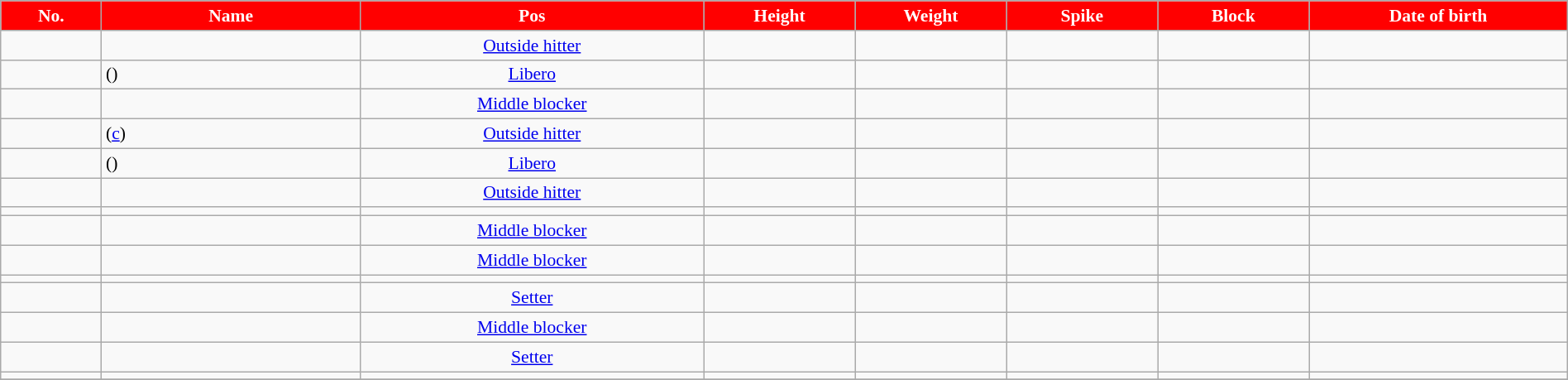<table class="wikitable sortable" style="font-size:90%; text-align:center; width:100%;">
<tr>
<th style="background:red; color:white;">No.</th>
<th style="width:14em; background:red; color:white;">Name</th>
<th style="background:red; color:white;">Pos</th>
<th style="width:8em; background:red; color:white;">Height</th>
<th style="width:8em; background:red; color:white;">Weight</th>
<th style="width:8em; background:red; color:white;">Spike</th>
<th style="width:8em; background:red; color:white;">Block</th>
<th style="width:14em; background:red; color:white;">Date of birth</th>
</tr>
<tr>
<td></td>
<td align=left></td>
<td><a href='#'>Outside hitter</a></td>
<td></td>
<td></td>
<td></td>
<td></td>
<td align=right></td>
</tr>
<tr>
<td></td>
<td align=left> ()</td>
<td><a href='#'>Libero</a></td>
<td></td>
<td></td>
<td></td>
<td></td>
<td align=right></td>
</tr>
<tr>
<td></td>
<td align=left></td>
<td><a href='#'>Middle blocker</a></td>
<td></td>
<td></td>
<td></td>
<td></td>
<td align=right></td>
</tr>
<tr>
<td></td>
<td align=left> (<a href='#'>c</a>)</td>
<td><a href='#'>Outside hitter</a></td>
<td></td>
<td></td>
<td></td>
<td></td>
<td align=right></td>
</tr>
<tr>
<td></td>
<td align=left> ()</td>
<td><a href='#'>Libero</a></td>
<td></td>
<td></td>
<td></td>
<td></td>
<td align=right></td>
</tr>
<tr>
<td></td>
<td align=left></td>
<td><a href='#'>Outside hitter</a></td>
<td></td>
<td></td>
<td></td>
<td></td>
<td align=right></td>
</tr>
<tr>
<td></td>
<td align=left></td>
<td></td>
<td></td>
<td></td>
<td></td>
<td></td>
<td align=right></td>
</tr>
<tr>
<td></td>
<td align=left></td>
<td><a href='#'>Middle blocker</a></td>
<td></td>
<td></td>
<td></td>
<td></td>
<td align=right></td>
</tr>
<tr>
<td></td>
<td align=left></td>
<td><a href='#'>Middle blocker</a></td>
<td></td>
<td></td>
<td></td>
<td></td>
<td align=right></td>
</tr>
<tr>
<td></td>
<td align=left></td>
<td></td>
<td></td>
<td></td>
<td></td>
<td></td>
<td align=right></td>
</tr>
<tr>
<td></td>
<td align=left></td>
<td><a href='#'>Setter</a></td>
<td></td>
<td></td>
<td></td>
<td></td>
<td align=right></td>
</tr>
<tr>
<td></td>
<td align=left></td>
<td><a href='#'>Middle blocker</a></td>
<td></td>
<td></td>
<td></td>
<td></td>
<td align=right></td>
</tr>
<tr>
<td></td>
<td align=left></td>
<td><a href='#'>Setter</a></td>
<td></td>
<td></td>
<td></td>
<td></td>
<td align=right></td>
</tr>
<tr>
<td></td>
<td align=left></td>
<td></td>
<td></td>
<td></td>
<td></td>
<td></td>
<td align=right></td>
</tr>
<tr>
</tr>
</table>
